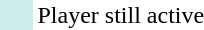<table width=60%>
<tr>
<td style="width: 20px;"></td>
</tr>
<tr>
<td bgcolor=#CFECEC></td>
<td>Player still active</td>
</tr>
</table>
